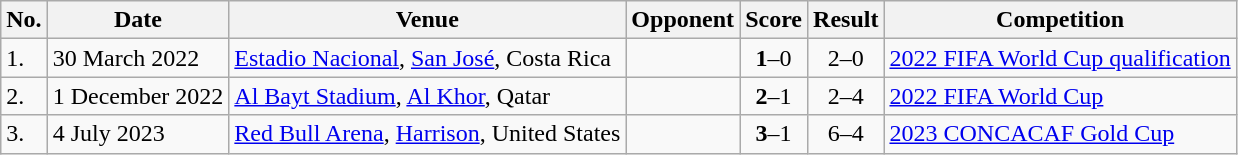<table class="wikitable">
<tr>
<th>No.</th>
<th>Date</th>
<th>Venue</th>
<th>Opponent</th>
<th>Score</th>
<th>Result</th>
<th>Competition</th>
</tr>
<tr>
<td>1.</td>
<td>30 March 2022</td>
<td><a href='#'>Estadio Nacional</a>, <a href='#'>San José</a>, Costa Rica</td>
<td></td>
<td align=center><strong>1</strong>–0</td>
<td align=center>2–0</td>
<td><a href='#'>2022 FIFA World Cup qualification</a></td>
</tr>
<tr>
<td>2.</td>
<td>1 December 2022</td>
<td><a href='#'>Al Bayt Stadium</a>, <a href='#'>Al Khor</a>, Qatar</td>
<td></td>
<td align=center><strong>2</strong>–1</td>
<td align=center>2–4</td>
<td><a href='#'>2022 FIFA World Cup</a></td>
</tr>
<tr>
<td>3.</td>
<td>4 July 2023</td>
<td><a href='#'>Red Bull Arena</a>, <a href='#'>Harrison</a>, United States</td>
<td></td>
<td align=center><strong>3</strong>–1</td>
<td align=center>6–4</td>
<td><a href='#'>2023 CONCACAF Gold Cup</a></td>
</tr>
</table>
